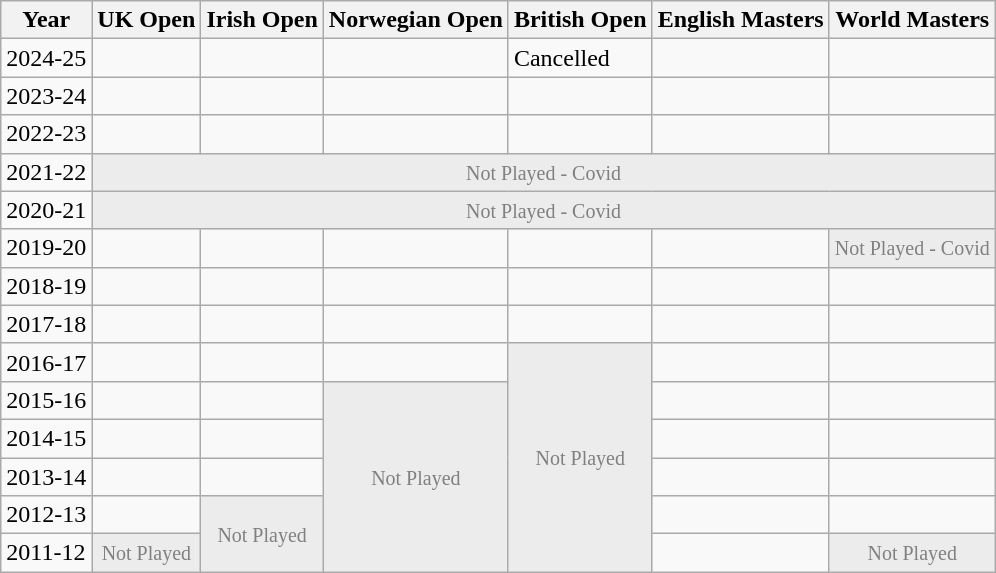<table class="wikitable">
<tr>
<th>Year</th>
<th>UK Open</th>
<th>Irish Open</th>
<th>Norwegian Open</th>
<th>British Open</th>
<th>English Masters</th>
<th>World Masters</th>
</tr>
<tr>
<td>2024-25</td>
<td></td>
<td></td>
<td></td>
<td>Cancelled</td>
<td></td>
<td></td>
</tr>
<tr>
<td>2023-24</td>
<td></td>
<td></td>
<td></td>
<td></td>
<td></td>
<td></td>
</tr>
<tr>
<td>2022-23</td>
<td></td>
<td></td>
<td></td>
<td></td>
<td></td>
<td></td>
</tr>
<tr>
<td>2021-22</td>
<td style="background: #ececec; color: grey; text-align: center" class="table-na" colspan="6"><small>Not Played - Covid</small></td>
</tr>
<tr>
<td>2020-21</td>
<td style="background: #ececec; color: grey; text-align: center" class="table-na" colspan="6"><small>Not Played - Covid</small></td>
</tr>
<tr>
<td>2019-20</td>
<td></td>
<td></td>
<td></td>
<td></td>
<td></td>
<td style="background: #ececec; color: grey; text-align: center" class="table-na"><small>Not Played - Covid</small></td>
</tr>
<tr>
<td>2018-19</td>
<td></td>
<td></td>
<td></td>
<td></td>
<td></td>
<td></td>
</tr>
<tr>
<td>2017-18</td>
<td></td>
<td></td>
<td></td>
<td></td>
<td></td>
<td></td>
</tr>
<tr>
<td>2016-17</td>
<td></td>
<td></td>
<td></td>
<td style="background: #ececec; color: grey; text-align: center" class="table-na" rowspan="6"><small>Not Played</small></td>
<td></td>
<td></td>
</tr>
<tr>
<td>2015-16</td>
<td></td>
<td></td>
<td style="background: #ececec; color: grey; text-align: center" class="table-na" rowspan="5"><small>Not Played</small></td>
<td></td>
<td></td>
</tr>
<tr>
<td>2014-15</td>
<td></td>
<td></td>
<td></td>
<td></td>
</tr>
<tr>
<td>2013-14</td>
<td></td>
<td></td>
<td></td>
<td></td>
</tr>
<tr>
<td>2012-13</td>
<td></td>
<td style="background: #ececec; color: grey; text-align: center" class="table-na" rowspan="2"><small>Not Played</small></td>
<td></td>
<td></td>
</tr>
<tr>
<td>2011-12</td>
<td style="background: #ececec; color: grey; text-align: center" class="table-na"><small>Not Played</small></td>
<td></td>
<td style="background: #ececec; color: grey; text-align: center" class="table-na"><small>Not Played</small></td>
</tr>
</table>
